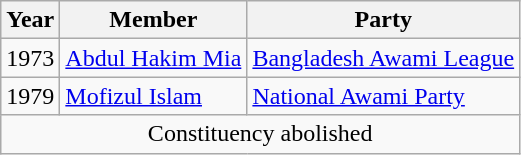<table class="wikitable sortable">
<tr>
<th>Year</th>
<th>Member</th>
<th>Party</th>
</tr>
<tr>
<td>1973</td>
<td><a href='#'>Abdul Hakim Mia</a></td>
<td><a href='#'>Bangladesh Awami League</a></td>
</tr>
<tr>
<td>1979</td>
<td><a href='#'>Mofizul Islam</a></td>
<td><a href='#'>National Awami Party</a></td>
</tr>
<tr>
<td colspan="3" style="text-align:center;">Constituency abolished</td>
</tr>
</table>
